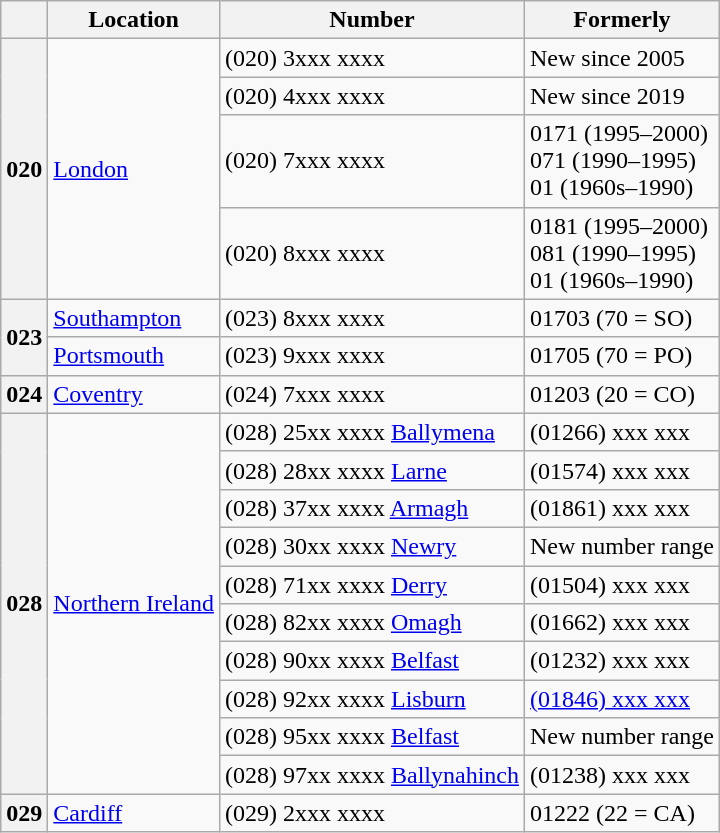<table class="wikitable" style="width: auto; margin-left: 1.5em;">
<tr>
<th></th>
<th>Location</th>
<th>Number</th>
<th>Formerly</th>
</tr>
<tr>
<th rowspan="4">020</th>
<td rowspan="4"><a href='#'>London</a></td>
<td>(020) 3xxx xxxx</td>
<td>New since 2005</td>
</tr>
<tr>
<td>(020) 4xxx xxxx</td>
<td>New since 2019 </td>
</tr>
<tr>
<td>(020) 7xxx xxxx</td>
<td>0171 (1995–2000)<br>071 (1990–1995)<br>01 (1960s–1990)</td>
</tr>
<tr>
<td>(020) 8xxx xxxx</td>
<td>0181 (1995–2000)<br>081 (1990–1995)<br>01 (1960s–1990)</td>
</tr>
<tr>
<th scope="row" rowspan="2">023</th>
<td><a href='#'>Southampton</a></td>
<td>(023) 8xxx xxxx</td>
<td>01703 (70 = SO)</td>
</tr>
<tr>
<td><a href='#'>Portsmouth</a></td>
<td>(023) 9xxx xxxx</td>
<td>01705 (70 = PO)</td>
</tr>
<tr>
<th scope="row">024</th>
<td><a href='#'>Coventry</a></td>
<td>(024) 7xxx xxxx</td>
<td>01203 (20 = CO)</td>
</tr>
<tr>
<th rowspan="10" scope="row">028</th>
<td rowspan="10" scope="row"><a href='#'>Northern Ireland</a></td>
<td>(028) 25xx xxxx <a href='#'>Ballymena</a></td>
<td>(01266) xxx xxx</td>
</tr>
<tr>
<td>(028) 28xx xxxx <a href='#'>Larne</a></td>
<td>(01574) xxx xxx</td>
</tr>
<tr>
<td>(028) 37xx xxxx <a href='#'>Armagh</a></td>
<td>(01861) xxx xxx</td>
</tr>
<tr>
<td>(028) 30xx xxxx <a href='#'>Newry</a></td>
<td>New number range</td>
</tr>
<tr>
<td>(028) 71xx xxxx <a href='#'>Derry</a></td>
<td>(01504) xxx xxx</td>
</tr>
<tr>
<td>(028) 82xx xxxx <a href='#'>Omagh</a></td>
<td>(01662) xxx xxx</td>
</tr>
<tr>
<td>(028) 90xx xxxx <a href='#'>Belfast</a></td>
<td>(01232) xxx xxx</td>
</tr>
<tr>
<td>(028) 92xx xxxx <a href='#'>Lisburn</a></td>
<td><a href='#'>(01846) xxx xxx</a></td>
</tr>
<tr>
<td>(028) 95xx xxxx <a href='#'>Belfast</a></td>
<td>New number range</td>
</tr>
<tr>
<td>(028) 97xx xxxx <a href='#'>Ballynahinch</a></td>
<td>(01238) xxx xxx</td>
</tr>
<tr>
<th scope="row">029</th>
<td><a href='#'>Cardiff</a></td>
<td>(029) 2xxx xxxx</td>
<td>01222 (22 = CA)</td>
</tr>
</table>
